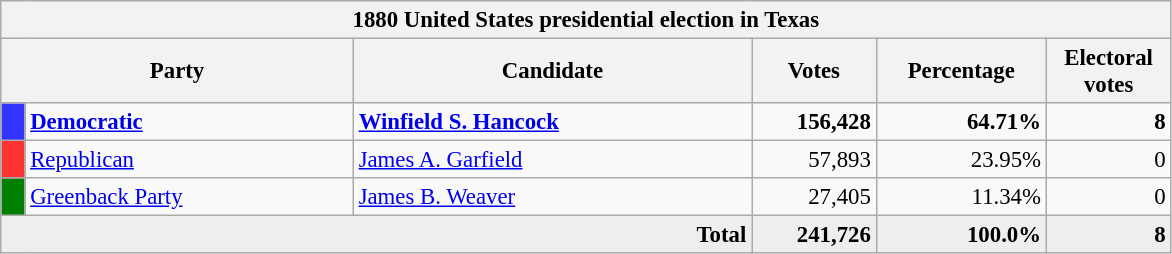<table class="wikitable" style="font-size: 95%;">
<tr>
<th colspan="6">1880 United States presidential election in Texas</th>
</tr>
<tr>
<th colspan="2" style="width: 15em">Party</th>
<th style="width: 17em">Candidate</th>
<th style="width: 5em">Votes</th>
<th style="width: 7em">Percentage</th>
<th style="width: 5em">Electoral votes</th>
</tr>
<tr>
<th style="background:#3333FF; width:3px;"></th>
<td style="width: 130px"><strong><a href='#'>Democratic</a></strong></td>
<td><strong><a href='#'>Winfield S. Hancock</a></strong></td>
<td style="text-align:right;"><strong>156,428</strong></td>
<td style="text-align:right;"><strong>64.71%</strong></td>
<td style="text-align:right;"><strong>8</strong></td>
</tr>
<tr>
<th style="background:#FF3333; width:3px;"></th>
<td style="width: 130px"><a href='#'>Republican</a></td>
<td><a href='#'>James A. Garfield</a></td>
<td style="text-align:right;">57,893</td>
<td style="text-align:right;">23.95%</td>
<td style="text-align:right;">0</td>
</tr>
<tr>
<th style="background:#008000; width:3px;"></th>
<td style="width: 130px"><a href='#'>Greenback Party</a></td>
<td><a href='#'>James B. Weaver</a></td>
<td style="text-align:right;">27,405</td>
<td style="text-align:right;">11.34%</td>
<td style="text-align:right;">0</td>
</tr>
<tr style="background:#eee; text-align:right;">
<td colspan="3"><strong>Total</strong></td>
<td><strong>241,726</strong></td>
<td><strong>100.0%</strong></td>
<td><strong>8</strong></td>
</tr>
</table>
